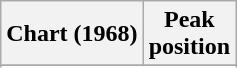<table class="wikitable sortable plainrowheaders" style="text-align:center">
<tr>
<th scope="col">Chart (1968)</th>
<th scope="col">Peak<br> position</th>
</tr>
<tr>
</tr>
<tr>
</tr>
</table>
